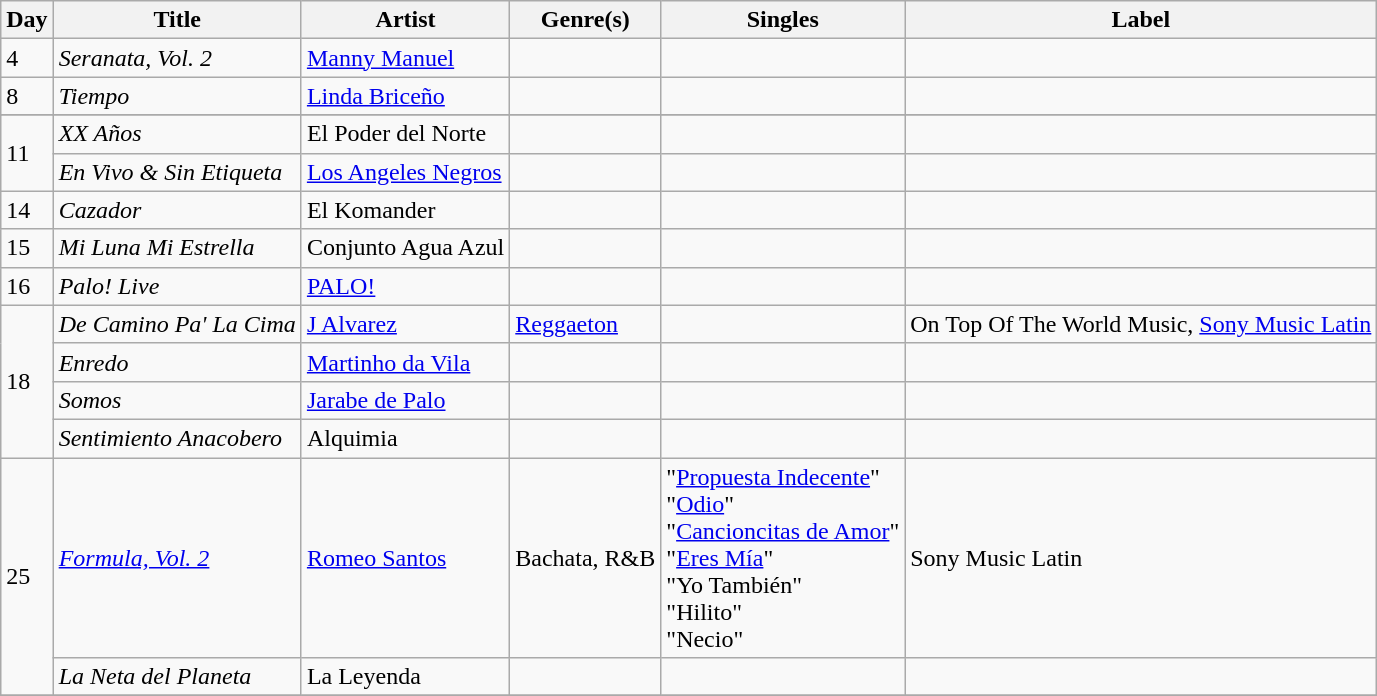<table class="wikitable sortable" style="text-align: left;">
<tr>
<th>Day</th>
<th>Title</th>
<th>Artist</th>
<th>Genre(s)</th>
<th>Singles</th>
<th>Label</th>
</tr>
<tr>
<td>4</td>
<td><em>Seranata, Vol. 2</em></td>
<td><a href='#'>Manny Manuel</a></td>
<td></td>
<td></td>
<td></td>
</tr>
<tr>
<td>8</td>
<td><em>Tiempo</em></td>
<td><a href='#'>Linda Briceño</a></td>
<td></td>
<td></td>
<td></td>
</tr>
<tr>
</tr>
<tr>
<td rowspan="2">11</td>
<td><em>XX Años</em></td>
<td>El Poder del Norte</td>
<td></td>
<td></td>
<td></td>
</tr>
<tr>
<td><em>En Vivo & Sin Etiqueta </em></td>
<td><a href='#'>Los Angeles Negros</a></td>
<td></td>
<td></td>
<td></td>
</tr>
<tr>
<td>14</td>
<td><em>Cazador</em></td>
<td>El Komander</td>
<td></td>
<td></td>
<td></td>
</tr>
<tr>
<td>15</td>
<td><em>Mi Luna Mi Estrella</em></td>
<td>Conjunto Agua Azul</td>
<td></td>
<td></td>
<td></td>
</tr>
<tr>
<td>16</td>
<td><em>Palo! Live</em></td>
<td><a href='#'>PALO!</a></td>
<td></td>
<td></td>
<td></td>
</tr>
<tr>
<td rowspan="4">18</td>
<td><em>De Camino Pa' La Cima</em></td>
<td><a href='#'>J Alvarez</a></td>
<td><a href='#'>Reggaeton</a></td>
<td></td>
<td>On Top Of The World Music, <a href='#'>Sony Music Latin</a></td>
</tr>
<tr>
<td><em>Enredo</em></td>
<td><a href='#'>Martinho da Vila</a></td>
<td></td>
<td></td>
<td></td>
</tr>
<tr>
<td><em>Somos</em></td>
<td><a href='#'>Jarabe de Palo</a></td>
<td></td>
<td></td>
<td></td>
</tr>
<tr>
<td><em>Sentimiento Anacobero</em></td>
<td>Alquimia</td>
<td></td>
<td></td>
<td></td>
</tr>
<tr>
<td rowspan="2">25</td>
<td><em><a href='#'>Formula, Vol. 2</a></em></td>
<td><a href='#'>Romeo Santos</a></td>
<td>Bachata, R&B</td>
<td>"<a href='#'>Propuesta Indecente</a>"<br>"<a href='#'>Odio</a>"<br>"<a href='#'>Cancioncitas de Amor</a>"<br>"<a href='#'>Eres Mía</a>"<br>"Yo También"<br>"Hilito"<br>"Necio"</td>
<td>Sony Music Latin</td>
</tr>
<tr>
<td><em>La Neta del Planeta</em></td>
<td>La Leyenda</td>
<td></td>
<td></td>
<td></td>
</tr>
<tr>
</tr>
</table>
